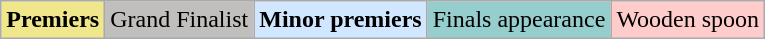<table class="wikitable">
<tr>
<td style=background:#F0E68C><strong>Premiers</strong></td>
<td style=background:#C0BFBD>Grand Finalist</td>
<td style=background:#D0E7FF><strong>Minor premiers</strong></td>
<td style=background:#96CDCD>Finals appearance</td>
<td style=background:#FFCCCC>Wooden spoon</td>
</tr>
</table>
